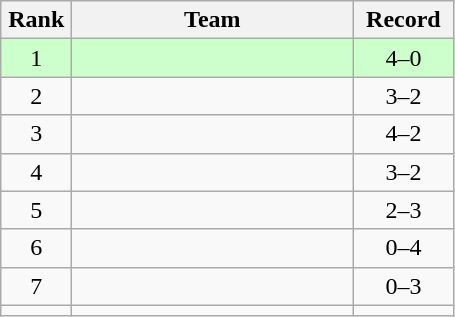<table class="wikitable" style="text-align: center;">
<tr>
<th width=40>Rank</th>
<th width=180>Team</th>
<th width=60>Record</th>
</tr>
<tr bgcolor=ccffcc>
<td>1</td>
<td align=left></td>
<td>4–0</td>
</tr>
<tr>
<td>2</td>
<td align=left></td>
<td>3–2</td>
</tr>
<tr>
<td>3</td>
<td align=left></td>
<td>4–2</td>
</tr>
<tr>
<td>4</td>
<td align=left></td>
<td>3–2</td>
</tr>
<tr>
<td>5</td>
<td align=left></td>
<td>2–3</td>
</tr>
<tr>
<td>6</td>
<td align=left></td>
<td>0–4</td>
</tr>
<tr>
<td>7</td>
<td align=left></td>
<td>0–3</td>
</tr>
<tr>
<td></td>
<td align=left></td>
<td></td>
</tr>
</table>
